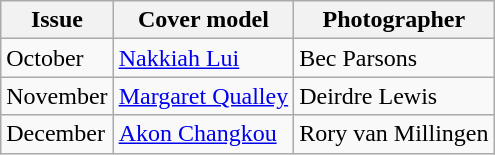<table class="sortable wikitable">
<tr>
<th>Issue</th>
<th>Cover model</th>
<th>Photographer</th>
</tr>
<tr>
<td>October</td>
<td><a href='#'>Nakkiah Lui</a></td>
<td>Bec Parsons</td>
</tr>
<tr>
<td>November</td>
<td><a href='#'>Margaret Qualley</a></td>
<td>Deirdre Lewis</td>
</tr>
<tr>
<td>December</td>
<td><a href='#'>Akon Changkou</a></td>
<td>Rory van Millingen</td>
</tr>
</table>
